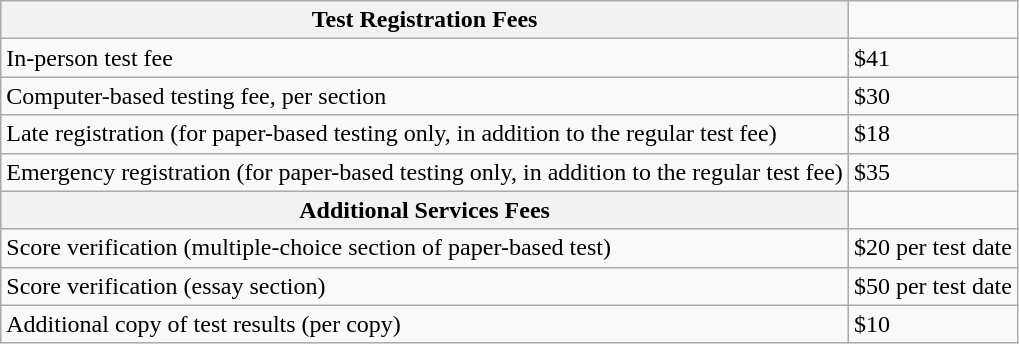<table class="wikitable" border="1">
<tr>
<th>Test Registration Fees</th>
</tr>
<tr>
<td>In-person test fee</td>
<td>$41</td>
</tr>
<tr>
<td>Computer-based testing fee, per section</td>
<td>$30</td>
</tr>
<tr>
<td>Late registration (for paper-based testing only, in addition to the regular test fee)</td>
<td>$18</td>
</tr>
<tr>
<td>Emergency registration (for paper-based testing only, in addition to the regular test fee)</td>
<td>$35</td>
</tr>
<tr>
<th>Additional Services Fees</th>
</tr>
<tr>
<td>Score verification (multiple-choice section of paper-based test)</td>
<td>$20 per test date</td>
</tr>
<tr>
<td>Score verification (essay section)</td>
<td>$50 per test date</td>
</tr>
<tr>
<td>Additional copy of test results (per copy)</td>
<td>$10</td>
</tr>
</table>
